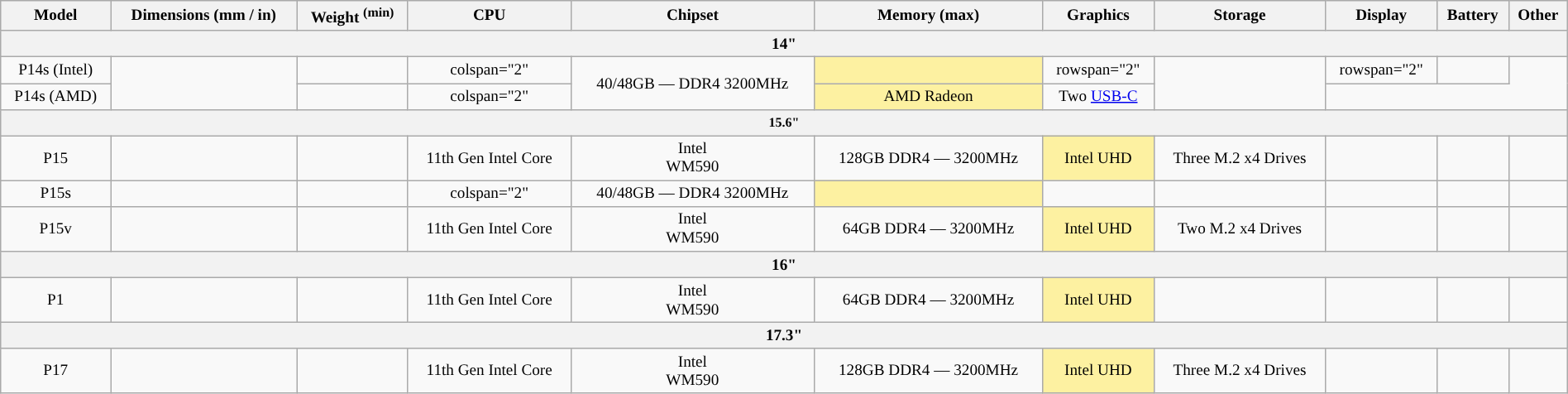<table class="wikitable" style="font-size: 80%; text-align: center; min-width: 100%;">
<tr>
<th>Model</th>
<th>Dimensions (mm / in)</th>
<th>Weight <sup>(min)</sup></th>
<th>CPU</th>
<th>Chipset</th>
<th>Memory (max)</th>
<th>Graphics</th>
<th>Storage</th>
<th>Display</th>
<th>Battery</th>
<th>Other</th>
</tr>
<tr>
<th colspan="11">14"</th>
</tr>
<tr>
<td>P14s  (Intel)</td>
<td rowspan="2"></td>
<td></td>
<td>colspan="2" </td>
<td rowspan="2" style="background:">40/48GB — DDR4 3200MHz<br> </td>
<td style="background:#fdf1a1;"><br></td>
<td>rowspan="2" </td>
<td rowspan="2" style="background:"> <br> 
 
 </td>
<td>rowspan="2" </td>
<td></td>
</tr>
<tr>
<td>P14s  (AMD)</td>
<td></td>
<td>colspan="2" </td>
<td style="background:#fdf1a1;">AMD Radeon</td>
<td>Two <a href='#'>USB-C</a></td>
</tr>
<tr>
<th colspan="11"><small>15.6"</small></th>
</tr>
<tr>
<td>P15 </td>
<td></td>
<td></td>
<td style="background:">11th Gen Intel Core<br></td>
<td>Intel<br>WM590</td>
<td style="background:">128GB DDR4 — 3200MHz<br></td>
<td style="background:#fdf1a1;">Intel UHD <br></td>
<td>Three M.2 x4 Drives</td>
<td style="background:"> <br>   </td>
<td></td>
<td></td>
</tr>
<tr>
<td>P15s </td>
<td></td>
<td></td>
<td>colspan="2" </td>
<td style="background:">40/48GB — DDR4 3200MHz<br> </td>
<td style="background:#fdf1a1;"><br></td>
<td></td>
<td style="background:"> <br> 
 </td>
<td></td>
<td></td>
</tr>
<tr>
<td>P15v </td>
<td></td>
<td></td>
<td style="background:">11th Gen Intel Core<br></td>
<td>Intel<br>WM590</td>
<td style="background:">64GB DDR4 — 3200MHz<br></td>
<td style="background:#fdf1a1;">Intel UHD <br></td>
<td>Two M.2 x4 Drives</td>
<td style="background:"> <br>   </td>
<td></td>
<td></td>
</tr>
<tr>
<th colspan="11">16"</th>
</tr>
<tr>
<td>P1 </td>
<td></td>
<td></td>
<td style="background:">11th Gen Intel Core<br></td>
<td>Intel<br>WM590</td>
<td style="background:">64GB DDR4 — 3200MHz<br></td>
<td style="background:#fdf1a1;">Intel UHD <br></td>
<td></td>
<td style="background:"> <br> 
 </td>
<td></td>
<td></td>
</tr>
<tr>
<th colspan="11">17.3"</th>
</tr>
<tr>
<td>P17 </td>
<td></td>
<td></td>
<td style="background:">11th Gen Intel Core<br></td>
<td>Intel<br>WM590</td>
<td style="background:">128GB DDR4 — 3200MHz<br></td>
<td style="background:#fdf1a1;">Intel UHD <br></td>
<td>Three M.2 x4 Drives</td>
<td style="background:"> <br> </td>
<td></td>
<td></td>
</tr>
</table>
